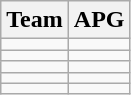<table class=wikitable>
<tr>
<th>Team</th>
<th>APG</th>
</tr>
<tr>
<td></td>
<td></td>
</tr>
<tr>
<td></td>
<td></td>
</tr>
<tr>
<td></td>
<td></td>
</tr>
<tr>
<td></td>
<td></td>
</tr>
<tr>
<td></td>
<td></td>
</tr>
</table>
